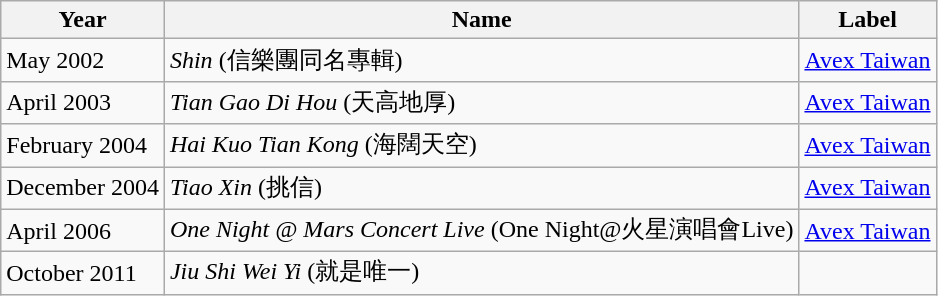<table class="wikitable">
<tr>
<th>Year</th>
<th>Name</th>
<th>Label</th>
</tr>
<tr>
<td>May 2002</td>
<td><em>Shin</em> (信樂團同名專輯)</td>
<td><a href='#'>Avex Taiwan</a></td>
</tr>
<tr>
<td>April 2003</td>
<td><em>Tian Gao Di Hou</em> (天高地厚)</td>
<td><a href='#'>Avex Taiwan</a></td>
</tr>
<tr>
<td>February 2004</td>
<td><em>Hai Kuo Tian Kong</em> (海闊天空)</td>
<td><a href='#'>Avex Taiwan</a></td>
</tr>
<tr>
<td>December 2004</td>
<td><em>Tiao Xin</em> (挑信)</td>
<td><a href='#'>Avex Taiwan</a></td>
</tr>
<tr>
<td>April 2006</td>
<td><em>One Night @ Mars Concert Live</em> (One Night@火星演唱會Live)</td>
<td><a href='#'>Avex Taiwan</a></td>
</tr>
<tr>
<td>October 2011</td>
<td><em>Jiu Shi Wei Yi</em> (就是唯一)</td>
<td></td>
</tr>
</table>
